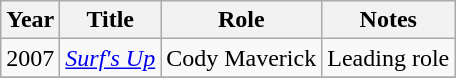<table class="wikitable sortable">
<tr>
<th>Year</th>
<th>Title</th>
<th>Role</th>
<th class="unsortable">Notes</th>
</tr>
<tr>
<td>2007</td>
<td><em><a href='#'>Surf's Up</a></em></td>
<td>Cody Maverick</td>
<td>Leading role</td>
</tr>
<tr>
</tr>
</table>
